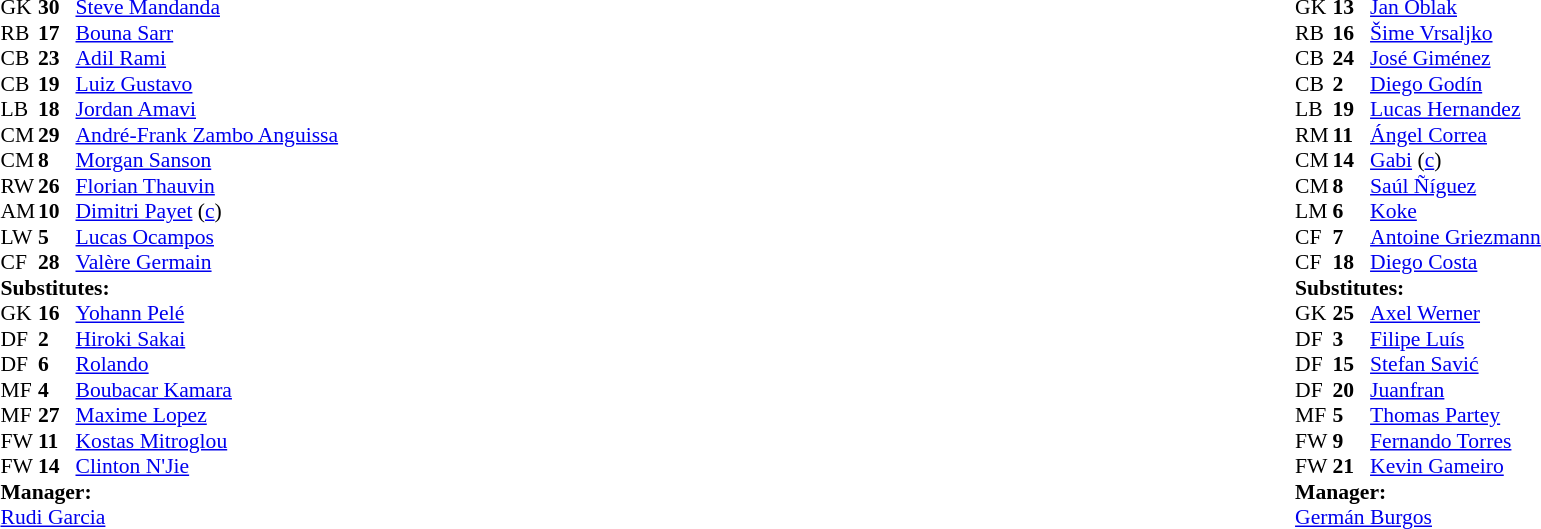<table width="100%">
<tr>
<td valign="top" width="40%"><br><table style="font-size:90%" cellspacing="0" cellpadding="0">
<tr>
<th width=25></th>
<th width=25></th>
</tr>
<tr>
<td>GK</td>
<td><strong>30</strong></td>
<td> <a href='#'>Steve Mandanda</a></td>
</tr>
<tr>
<td>RB</td>
<td><strong>17</strong></td>
<td> <a href='#'>Bouna Sarr</a></td>
</tr>
<tr>
<td>CB</td>
<td><strong>23</strong></td>
<td> <a href='#'>Adil Rami</a></td>
</tr>
<tr>
<td>CB</td>
<td><strong>19</strong></td>
<td> <a href='#'>Luiz Gustavo</a></td>
<td></td>
</tr>
<tr>
<td>LB</td>
<td><strong>18</strong></td>
<td> <a href='#'>Jordan Amavi</a></td>
<td></td>
</tr>
<tr>
<td>CM</td>
<td><strong>29</strong></td>
<td> <a href='#'>André-Frank Zambo Anguissa</a></td>
</tr>
<tr>
<td>CM</td>
<td><strong>8</strong></td>
<td> <a href='#'>Morgan Sanson</a></td>
</tr>
<tr>
<td>RW</td>
<td><strong>26</strong></td>
<td> <a href='#'>Florian Thauvin</a></td>
</tr>
<tr>
<td>AM</td>
<td><strong>10</strong></td>
<td> <a href='#'>Dimitri Payet</a> (<a href='#'>c</a>)</td>
<td></td>
<td></td>
</tr>
<tr>
<td>LW</td>
<td><strong>5</strong></td>
<td> <a href='#'>Lucas Ocampos</a></td>
<td></td>
<td></td>
</tr>
<tr>
<td>CF</td>
<td><strong>28</strong></td>
<td> <a href='#'>Valère Germain</a></td>
<td></td>
<td></td>
</tr>
<tr>
<td colspan=3><strong>Substitutes:</strong></td>
</tr>
<tr>
<td>GK</td>
<td><strong>16</strong></td>
<td> <a href='#'>Yohann Pelé</a></td>
</tr>
<tr>
<td>DF</td>
<td><strong>2</strong></td>
<td> <a href='#'>Hiroki Sakai</a></td>
</tr>
<tr>
<td>DF</td>
<td><strong>6</strong></td>
<td> <a href='#'>Rolando</a></td>
</tr>
<tr>
<td>MF</td>
<td><strong>4</strong></td>
<td> <a href='#'>Boubacar Kamara</a></td>
</tr>
<tr>
<td>MF</td>
<td><strong>27</strong></td>
<td> <a href='#'>Maxime Lopez</a></td>
<td></td>
<td></td>
</tr>
<tr>
<td>FW</td>
<td><strong>11</strong></td>
<td> <a href='#'>Kostas Mitroglou</a></td>
<td></td>
<td></td>
</tr>
<tr>
<td>FW</td>
<td><strong>14</strong></td>
<td> <a href='#'>Clinton N'Jie</a></td>
<td></td>
<td></td>
</tr>
<tr>
<td colspan=3><strong>Manager:</strong></td>
</tr>
<tr>
<td colspan=3> <a href='#'>Rudi Garcia</a></td>
</tr>
</table>
</td>
<td valign="top"></td>
<td valign="top" width="50%"><br><table style="font-size:90%; margin:auto" cellspacing="0" cellpadding="0">
<tr>
<th width=25></th>
<th width=25></th>
</tr>
<tr>
<td>GK</td>
<td><strong>13</strong></td>
<td> <a href='#'>Jan Oblak</a></td>
</tr>
<tr>
<td>RB</td>
<td><strong>16</strong></td>
<td> <a href='#'>Šime Vrsaljko</a></td>
<td></td>
<td></td>
</tr>
<tr>
<td>CB</td>
<td><strong>24</strong></td>
<td> <a href='#'>José Giménez</a></td>
</tr>
<tr>
<td>CB</td>
<td><strong>2</strong></td>
<td> <a href='#'>Diego Godín</a></td>
</tr>
<tr>
<td>LB</td>
<td><strong>19</strong></td>
<td> <a href='#'>Lucas Hernandez</a></td>
<td></td>
</tr>
<tr>
<td>RM</td>
<td><strong>11</strong></td>
<td> <a href='#'>Ángel Correa</a></td>
<td></td>
<td></td>
</tr>
<tr>
<td>CM</td>
<td><strong>14</strong></td>
<td> <a href='#'>Gabi</a> (<a href='#'>c</a>)</td>
</tr>
<tr>
<td>CM</td>
<td><strong>8</strong></td>
<td> <a href='#'>Saúl Ñíguez</a></td>
</tr>
<tr>
<td>LM</td>
<td><strong>6</strong></td>
<td> <a href='#'>Koke</a></td>
</tr>
<tr>
<td>CF</td>
<td><strong>7</strong></td>
<td> <a href='#'>Antoine Griezmann</a></td>
<td></td>
<td></td>
</tr>
<tr>
<td>CF</td>
<td><strong>18</strong></td>
<td> <a href='#'>Diego Costa</a></td>
</tr>
<tr>
<td colspan=3><strong>Substitutes:</strong></td>
</tr>
<tr>
<td>GK</td>
<td><strong>25</strong></td>
<td> <a href='#'>Axel Werner</a></td>
</tr>
<tr>
<td>DF</td>
<td><strong>3</strong></td>
<td> <a href='#'>Filipe Luís</a></td>
</tr>
<tr>
<td>DF</td>
<td><strong>15</strong></td>
<td> <a href='#'>Stefan Savić</a></td>
</tr>
<tr>
<td>DF</td>
<td><strong>20</strong></td>
<td> <a href='#'>Juanfran</a></td>
<td></td>
<td></td>
</tr>
<tr>
<td>MF</td>
<td><strong>5</strong></td>
<td> <a href='#'>Thomas Partey</a></td>
<td></td>
<td></td>
</tr>
<tr>
<td>FW</td>
<td><strong>9</strong></td>
<td> <a href='#'>Fernando Torres</a></td>
<td></td>
<td></td>
</tr>
<tr>
<td>FW</td>
<td><strong>21</strong></td>
<td> <a href='#'>Kevin Gameiro</a></td>
</tr>
<tr>
<td colspan=3><strong>Manager:</strong></td>
</tr>
<tr>
<td colspan=3> <a href='#'>Germán Burgos</a></td>
</tr>
</table>
</td>
</tr>
</table>
